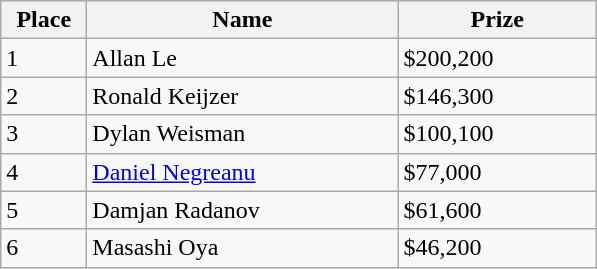<table class="wikitable">
<tr>
<th width="50">Place</th>
<th width="200">Name</th>
<th width="125">Prize</th>
</tr>
<tr>
<td>1</td>
<td> Allan Le</td>
<td>$200,200</td>
</tr>
<tr>
<td>2</td>
<td> Ronald Keijzer</td>
<td>$146,300</td>
</tr>
<tr>
<td>3</td>
<td> Dylan Weisman</td>
<td>$100,100</td>
</tr>
<tr>
<td>4</td>
<td> <a href='#'>Daniel Negreanu</a></td>
<td>$77,000</td>
</tr>
<tr>
<td>5</td>
<td> Damjan Radanov</td>
<td>$61,600</td>
</tr>
<tr>
<td>6</td>
<td> Masashi Oya</td>
<td>$46,200</td>
</tr>
</table>
